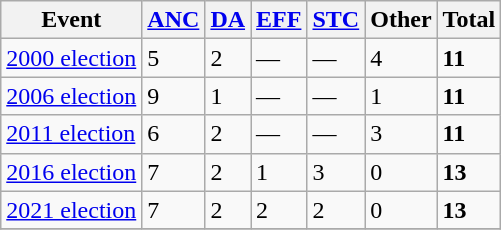<table class="wikitable">
<tr>
<th>Event</th>
<th><a href='#'>ANC</a></th>
<th><a href='#'>DA</a></th>
<th><a href='#'>EFF</a></th>
<th><a href='#'>STC</a></th>
<th>Other</th>
<th>Total</th>
</tr>
<tr>
<td><a href='#'>2000 election</a></td>
<td>5</td>
<td>2</td>
<td>—</td>
<td>—</td>
<td>4</td>
<td><strong>11</strong></td>
</tr>
<tr>
<td><a href='#'>2006 election</a></td>
<td>9</td>
<td>1</td>
<td>—</td>
<td>—</td>
<td>1</td>
<td><strong>11</strong></td>
</tr>
<tr>
<td><a href='#'>2011 election</a></td>
<td>6</td>
<td>2</td>
<td>—</td>
<td>—</td>
<td>3</td>
<td><strong>11</strong></td>
</tr>
<tr>
<td><a href='#'>2016 election</a></td>
<td>7</td>
<td>2</td>
<td>1</td>
<td>3</td>
<td>0</td>
<td><strong>13</strong></td>
</tr>
<tr>
<td><a href='#'>2021 election</a></td>
<td>7</td>
<td>2</td>
<td>2</td>
<td>2</td>
<td>0</td>
<td><strong>13</strong></td>
</tr>
<tr>
</tr>
</table>
